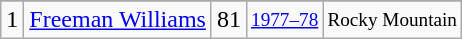<table class="wikitable">
<tr>
</tr>
<tr>
<td>1</td>
<td><a href='#'>Freeman Williams</a></td>
<td>81</td>
<td style="font-size:80%;"><a href='#'>1977–78</a></td>
<td style="font-size:80%;">Rocky Mountain</td>
</tr>
</table>
